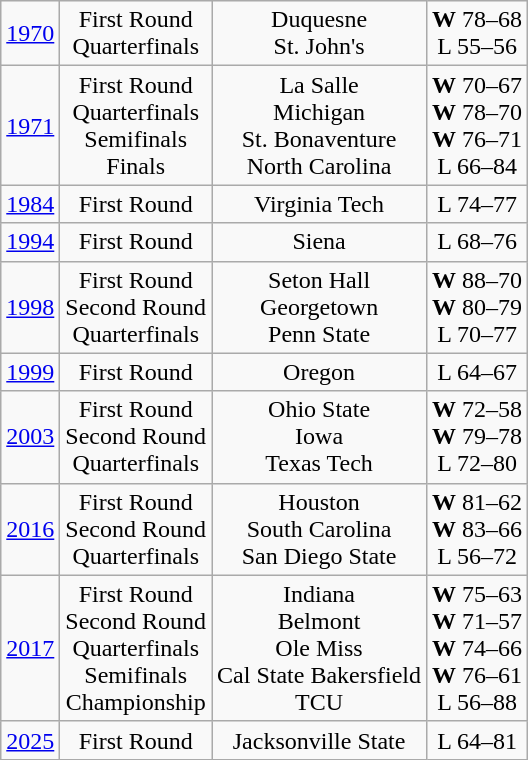<table class="wikitable">
<tr align="center">
<td><a href='#'>1970</a></td>
<td>First Round<br>Quarterfinals</td>
<td>Duquesne<br>St. John's</td>
<td><strong>W</strong> 78–68<br>L 55–56</td>
</tr>
<tr align="center">
<td><a href='#'>1971</a></td>
<td>First Round<br>Quarterfinals<br>Semifinals<br>Finals</td>
<td>La Salle<br>Michigan<br>St. Bonaventure<br>North Carolina</td>
<td><strong>W</strong> 70–67<br><strong>W</strong> 78–70<br><strong>W</strong> 76–71<br>L 66–84</td>
</tr>
<tr align="center">
<td><a href='#'>1984</a></td>
<td>First Round</td>
<td>Virginia Tech</td>
<td>L 74–77</td>
</tr>
<tr align="center">
<td><a href='#'>1994</a></td>
<td>First Round</td>
<td>Siena</td>
<td>L 68–76</td>
</tr>
<tr align="center">
<td><a href='#'>1998</a></td>
<td>First Round<br>Second Round<br>Quarterfinals</td>
<td>Seton Hall<br>Georgetown<br>Penn State</td>
<td><strong>W</strong> 88–70<br><strong>W</strong> 80–79<br>L 70–77</td>
</tr>
<tr align="center">
<td><a href='#'>1999</a></td>
<td>First Round</td>
<td>Oregon</td>
<td>L 64–67</td>
</tr>
<tr align="center">
<td><a href='#'>2003</a></td>
<td>First Round<br>Second Round<br>Quarterfinals</td>
<td>Ohio State<br>Iowa<br>Texas Tech</td>
<td><strong>W</strong> 72–58<br><strong>W</strong> 79–78<br>L 72–80</td>
</tr>
<tr align="center">
<td><a href='#'>2016</a></td>
<td>First Round<br>Second Round<br>Quarterfinals</td>
<td>Houston<br>South Carolina<br>San Diego State</td>
<td><strong>W</strong> 81–62<br><strong>W</strong> 83–66<br>L 56–72</td>
</tr>
<tr align="center">
<td><a href='#'>2017</a></td>
<td>First Round<br>Second Round<br>Quarterfinals<br>Semifinals<br>Championship</td>
<td>Indiana<br>Belmont<br>Ole Miss<br>Cal State Bakersfield<br>TCU</td>
<td><strong>W</strong> 75–63<br><strong>W</strong> 71–57<br><strong>W</strong> 74–66<br><strong>W</strong> 76–61<br>L 56–88</td>
</tr>
<tr align="center">
<td><a href='#'>2025</a></td>
<td>First Round</td>
<td>Jacksonville State</td>
<td>L 64–81</td>
</tr>
</table>
